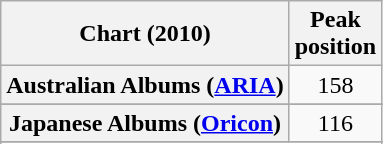<table class="wikitable plainrowheaders">
<tr>
<th scope="col">Chart (2010)</th>
<th scope="col">Peak<br>position</th>
</tr>
<tr>
<th scope="row">Australian Albums (<a href='#'>ARIA</a>)</th>
<td align="center">158</td>
</tr>
<tr>
</tr>
<tr>
<th scope="row">Japanese Albums (<a href='#'>Oricon</a>)</th>
<td style="text-align:center;">116</td>
</tr>
<tr>
</tr>
<tr>
</tr>
<tr>
</tr>
</table>
